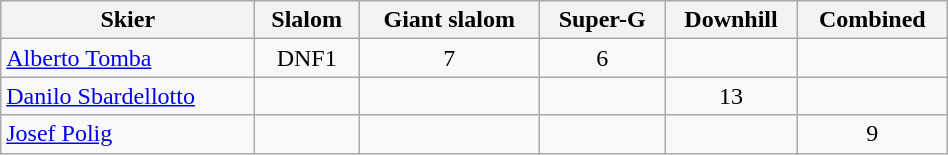<table class="wikitable" width=50% style="font-size:100%; text-align:center;">
<tr>
<th>Skier</th>
<th>Slalom</th>
<th>Giant slalom</th>
<th>Super-G</th>
<th>Downhill</th>
<th>Combined</th>
</tr>
<tr>
<td align=left><a href='#'>Alberto Tomba</a></td>
<td>DNF1</td>
<td>7</td>
<td>6</td>
<td></td>
<td></td>
</tr>
<tr>
<td align=left><a href='#'>Danilo Sbardellotto</a></td>
<td></td>
<td></td>
<td></td>
<td>13</td>
<td></td>
</tr>
<tr>
<td align=left><a href='#'>Josef Polig</a></td>
<td></td>
<td></td>
<td></td>
<td></td>
<td>9</td>
</tr>
</table>
